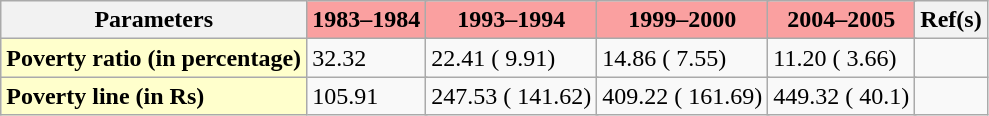<table class="wikitable">
<tr>
<th>Parameters</th>
<th colspan="2" style="background: #FAA0A0;"><strong>1983–1984</strong></th>
<th colspan="2" style="background: #FAA0A0;"><strong>1993–1994</strong></th>
<th colspan="2" style="background: #FAA0A0;"><strong>1999–2000</strong></th>
<th colspan="2" style="background: #FAA0A0;"><strong>2004–2005</strong></th>
<th>Ref(s)</th>
</tr>
<tr>
<td style="background:#FFFFCC;"><strong> Poverty ratio (in percentage)</strong></td>
<td colspan="2">32.32</td>
<td colspan="2">22.41 ( 9.91)</td>
<td colspan="2">14.86 ( 7.55)</td>
<td colspan="2">11.20 ( 3.66)</td>
<td></td>
</tr>
<tr>
<td style="background:#FFFFCC;"><strong> Poverty line (in Rs)</strong></td>
<td colspan="2">105.91</td>
<td colspan="2">247.53 ( 141.62)</td>
<td colspan="2">409.22 ( 161.69)</td>
<td colspan="2">449.32 ( 40.1)</td>
<td></td>
</tr>
</table>
